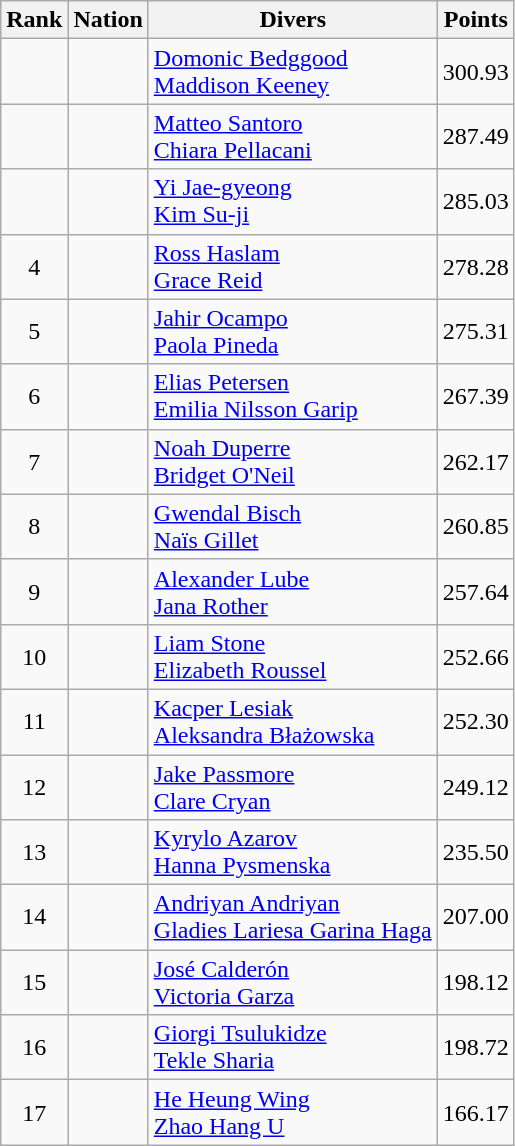<table class="wikitable sortable" style="text-align:center">
<tr>
<th>Rank</th>
<th>Nation</th>
<th>Divers</th>
<th>Points</th>
</tr>
<tr>
<td></td>
<td align=left></td>
<td align=left><a href='#'>Domonic Bedggood</a><br><a href='#'>Maddison Keeney</a></td>
<td>300.93</td>
</tr>
<tr>
<td></td>
<td align=left></td>
<td align=left><a href='#'>Matteo Santoro</a><br><a href='#'>Chiara Pellacani</a></td>
<td>287.49</td>
</tr>
<tr>
<td></td>
<td align=left></td>
<td align=left><a href='#'>Yi Jae-gyeong</a><br><a href='#'>Kim Su-ji</a></td>
<td>285.03</td>
</tr>
<tr>
<td>4</td>
<td align=left></td>
<td align=left><a href='#'>Ross Haslam</a><br><a href='#'>Grace Reid</a></td>
<td>278.28</td>
</tr>
<tr>
<td>5</td>
<td align=left></td>
<td align=left><a href='#'>Jahir Ocampo</a><br><a href='#'>Paola Pineda</a></td>
<td>275.31</td>
</tr>
<tr>
<td>6</td>
<td align=left></td>
<td align=left><a href='#'>Elias Petersen</a><br><a href='#'>Emilia Nilsson Garip</a></td>
<td>267.39</td>
</tr>
<tr>
<td>7</td>
<td align=left></td>
<td align=left><a href='#'>Noah Duperre</a><br><a href='#'>Bridget O'Neil</a></td>
<td>262.17</td>
</tr>
<tr>
<td>8</td>
<td align=left></td>
<td align=left><a href='#'>Gwendal Bisch</a><br><a href='#'>Naïs Gillet</a></td>
<td>260.85</td>
</tr>
<tr>
<td>9</td>
<td align=left></td>
<td align=left><a href='#'>Alexander Lube</a><br><a href='#'>Jana Rother</a></td>
<td>257.64</td>
</tr>
<tr>
<td>10</td>
<td align=left></td>
<td align=left><a href='#'>Liam Stone</a><br><a href='#'>Elizabeth Roussel</a></td>
<td>252.66</td>
</tr>
<tr>
<td>11</td>
<td align=left></td>
<td align=left><a href='#'>Kacper Lesiak</a><br><a href='#'>Aleksandra Błażowska</a></td>
<td>252.30</td>
</tr>
<tr>
<td>12</td>
<td align=left></td>
<td align=left><a href='#'>Jake Passmore</a><br><a href='#'>Clare Cryan</a></td>
<td>249.12</td>
</tr>
<tr>
<td>13</td>
<td align=left></td>
<td align=left><a href='#'>Kyrylo Azarov</a><br><a href='#'>Hanna Pysmenska</a></td>
<td>235.50</td>
</tr>
<tr>
<td>14</td>
<td align=left></td>
<td align=left><a href='#'>Andriyan Andriyan</a><br><a href='#'>Gladies Lariesa Garina Haga</a></td>
<td>207.00</td>
</tr>
<tr>
<td>15</td>
<td align=left></td>
<td align=left><a href='#'>José Calderón</a><br><a href='#'>Victoria Garza</a></td>
<td>198.12</td>
</tr>
<tr>
<td>16</td>
<td align=left></td>
<td align=left><a href='#'>Giorgi Tsulukidze</a><br><a href='#'>Tekle Sharia</a></td>
<td>198.72</td>
</tr>
<tr>
<td>17</td>
<td align=left></td>
<td align=left><a href='#'>He Heung Wing</a><br><a href='#'>Zhao Hang U</a></td>
<td>166.17</td>
</tr>
</table>
